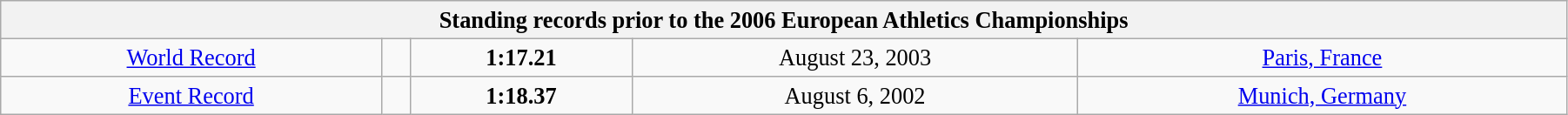<table class="wikitable" style=" text-align:center; font-size:110%;" width="95%">
<tr>
<th colspan="5">Standing records prior to the 2006 European Athletics Championships</th>
</tr>
<tr>
<td><a href='#'>World Record</a></td>
<td></td>
<td><strong>1:17.21</strong></td>
<td>August 23, 2003</td>
<td> <a href='#'>Paris, France</a></td>
</tr>
<tr>
<td><a href='#'>Event Record</a></td>
<td></td>
<td><strong>1:18.37</strong></td>
<td>August 6, 2002</td>
<td> <a href='#'>Munich, Germany</a></td>
</tr>
</table>
